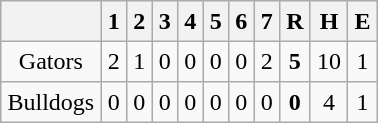<table align = right border="2" cellpadding="4" cellspacing="0" style="margin: 1em 1em 1em 1em; background: #F9F9F9; border: 1px #aaa solid; border-collapse: collapse;">
<tr align=center style="background: #F2F2F2;">
<th></th>
<th>1</th>
<th>2</th>
<th>3</th>
<th>4</th>
<th>5</th>
<th>6</th>
<th>7</th>
<th>R</th>
<th>H</th>
<th>E</th>
</tr>
<tr align=center>
<td>Gators</td>
<td>2</td>
<td>1</td>
<td>0</td>
<td>0</td>
<td>0</td>
<td>0</td>
<td>2</td>
<td><strong>5</strong></td>
<td>10</td>
<td>1</td>
</tr>
<tr align=center>
<td>Bulldogs</td>
<td>0</td>
<td>0</td>
<td>0</td>
<td>0</td>
<td>0</td>
<td>0</td>
<td>0</td>
<td><strong>0</strong></td>
<td>4</td>
<td>1</td>
</tr>
</table>
